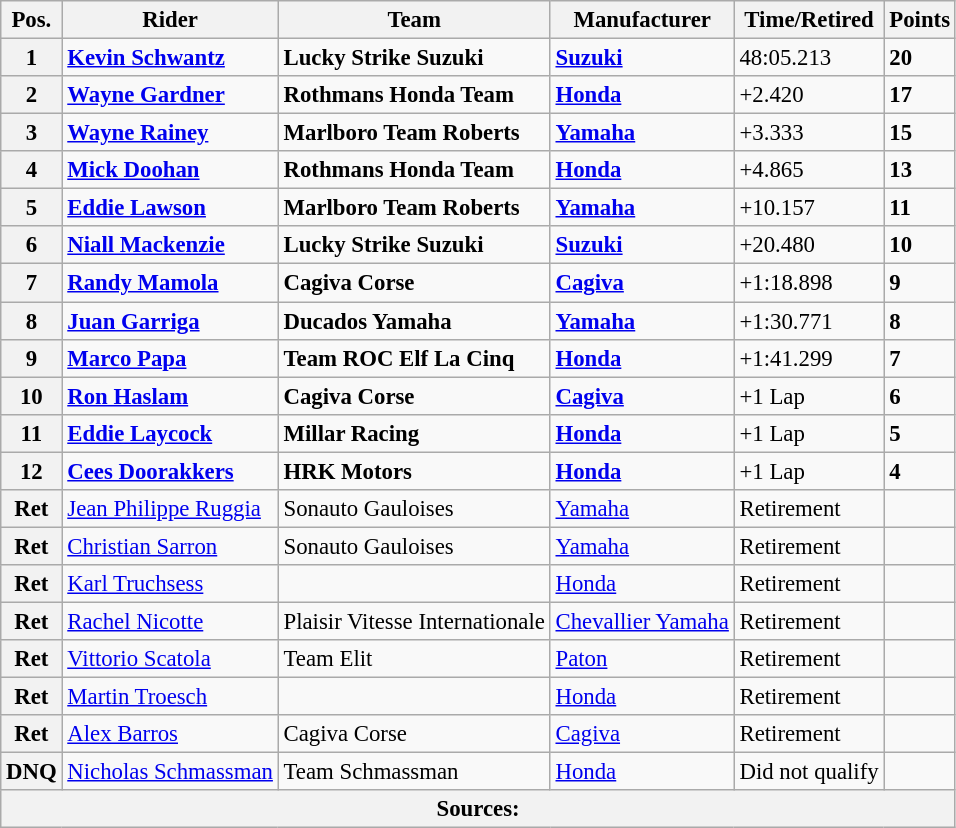<table class="wikitable" style="font-size: 95%;">
<tr>
<th>Pos.</th>
<th>Rider</th>
<th>Team</th>
<th>Manufacturer</th>
<th>Time/Retired</th>
<th>Points</th>
</tr>
<tr>
<th>1</th>
<td> <strong><a href='#'>Kevin Schwantz</a></strong></td>
<td><strong>Lucky Strike Suzuki</strong></td>
<td><strong><a href='#'>Suzuki</a></strong></td>
<td>48:05.213</td>
<td><strong>20</strong></td>
</tr>
<tr>
<th>2</th>
<td> <strong><a href='#'>Wayne Gardner</a></strong></td>
<td><strong>Rothmans Honda Team</strong></td>
<td><strong><a href='#'>Honda</a></strong></td>
<td>+2.420</td>
<td><strong>17</strong></td>
</tr>
<tr>
<th>3</th>
<td> <strong><a href='#'>Wayne Rainey</a></strong></td>
<td><strong>Marlboro Team Roberts</strong></td>
<td><strong><a href='#'>Yamaha</a></strong></td>
<td>+3.333</td>
<td><strong>15</strong></td>
</tr>
<tr>
<th>4</th>
<td> <strong><a href='#'>Mick Doohan</a></strong></td>
<td><strong>Rothmans Honda Team</strong></td>
<td><strong><a href='#'>Honda</a></strong></td>
<td>+4.865</td>
<td><strong>13</strong></td>
</tr>
<tr>
<th>5</th>
<td> <strong><a href='#'>Eddie Lawson</a></strong></td>
<td><strong>Marlboro Team Roberts</strong></td>
<td><strong><a href='#'>Yamaha</a></strong></td>
<td>+10.157</td>
<td><strong>11</strong></td>
</tr>
<tr>
<th>6</th>
<td> <strong><a href='#'>Niall Mackenzie</a></strong></td>
<td><strong>Lucky Strike Suzuki</strong></td>
<td><strong><a href='#'>Suzuki</a></strong></td>
<td>+20.480</td>
<td><strong>10</strong></td>
</tr>
<tr>
<th>7</th>
<td> <strong><a href='#'>Randy Mamola</a></strong></td>
<td><strong>Cagiva Corse</strong></td>
<td><strong><a href='#'>Cagiva</a></strong></td>
<td>+1:18.898</td>
<td><strong>9</strong></td>
</tr>
<tr>
<th>8</th>
<td> <strong><a href='#'>Juan Garriga</a></strong></td>
<td><strong>Ducados Yamaha</strong></td>
<td><strong><a href='#'>Yamaha</a></strong></td>
<td>+1:30.771</td>
<td><strong>8</strong></td>
</tr>
<tr>
<th>9</th>
<td> <strong><a href='#'>Marco Papa</a></strong></td>
<td><strong>Team ROC Elf La Cinq</strong></td>
<td><strong><a href='#'>Honda</a></strong></td>
<td>+1:41.299</td>
<td><strong>7</strong></td>
</tr>
<tr>
<th>10</th>
<td> <strong><a href='#'>Ron Haslam</a></strong></td>
<td><strong>Cagiva Corse</strong></td>
<td><strong><a href='#'>Cagiva</a></strong></td>
<td>+1 Lap</td>
<td><strong>6</strong></td>
</tr>
<tr>
<th>11</th>
<td> <strong><a href='#'>Eddie Laycock</a></strong></td>
<td><strong>Millar Racing</strong></td>
<td><strong><a href='#'>Honda</a></strong></td>
<td>+1 Lap</td>
<td><strong>5</strong></td>
</tr>
<tr>
<th>12</th>
<td> <strong><a href='#'>Cees Doorakkers</a></strong></td>
<td><strong>HRK Motors</strong></td>
<td><strong><a href='#'>Honda</a></strong></td>
<td>+1 Lap</td>
<td><strong>4</strong></td>
</tr>
<tr>
<th>Ret</th>
<td> <a href='#'>Jean Philippe Ruggia</a></td>
<td>Sonauto Gauloises</td>
<td><a href='#'>Yamaha</a></td>
<td>Retirement</td>
<td></td>
</tr>
<tr>
<th>Ret</th>
<td> <a href='#'>Christian Sarron</a></td>
<td>Sonauto Gauloises</td>
<td><a href='#'>Yamaha</a></td>
<td>Retirement</td>
<td></td>
</tr>
<tr>
<th>Ret</th>
<td> <a href='#'>Karl Truchsess</a></td>
<td></td>
<td><a href='#'>Honda</a></td>
<td>Retirement</td>
<td></td>
</tr>
<tr>
<th>Ret</th>
<td> <a href='#'>Rachel Nicotte</a></td>
<td>Plaisir Vitesse Internationale</td>
<td><a href='#'>Chevallier Yamaha</a></td>
<td>Retirement</td>
<td></td>
</tr>
<tr>
<th>Ret</th>
<td> <a href='#'>Vittorio Scatola</a></td>
<td>Team Elit</td>
<td><a href='#'>Paton</a></td>
<td>Retirement</td>
<td></td>
</tr>
<tr>
<th>Ret</th>
<td> <a href='#'>Martin Troesch</a></td>
<td></td>
<td><a href='#'>Honda</a></td>
<td>Retirement</td>
<td></td>
</tr>
<tr>
<th>Ret</th>
<td> <a href='#'>Alex Barros</a></td>
<td>Cagiva Corse</td>
<td><a href='#'>Cagiva</a></td>
<td>Retirement</td>
<td></td>
</tr>
<tr>
<th>DNQ</th>
<td> <a href='#'>Nicholas Schmassman</a></td>
<td>Team Schmassman</td>
<td><a href='#'>Honda</a></td>
<td>Did not qualify</td>
<td></td>
</tr>
<tr>
<th colspan=8>Sources:</th>
</tr>
</table>
